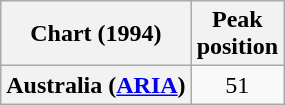<table class="wikitable plainrowheaders" style="text-align:center">
<tr>
<th>Chart (1994)</th>
<th>Peak<br>position</th>
</tr>
<tr>
<th scope="row">Australia (<a href='#'>ARIA</a>)</th>
<td>51</td>
</tr>
</table>
